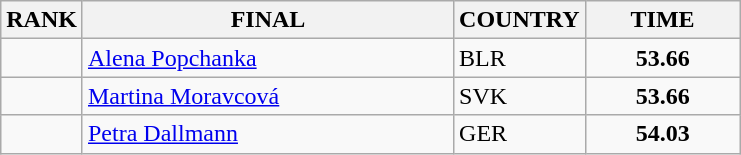<table class="wikitable">
<tr>
<th>RANK</th>
<th align="left" style="width: 15em">FINAL</th>
<th>COUNTRY</th>
<th style="width: 6em">TIME</th>
</tr>
<tr>
<td align="center"></td>
<td><a href='#'>Alena Popchanka</a></td>
<td> BLR</td>
<td align="center"><strong>53.66</strong></td>
</tr>
<tr>
<td align="center"></td>
<td><a href='#'>Martina Moravcová</a></td>
<td> SVK</td>
<td align="center"><strong>53.66</strong></td>
</tr>
<tr>
<td align="center"></td>
<td><a href='#'>Petra Dallmann</a></td>
<td> GER</td>
<td align="center"><strong>54.03</strong></td>
</tr>
</table>
